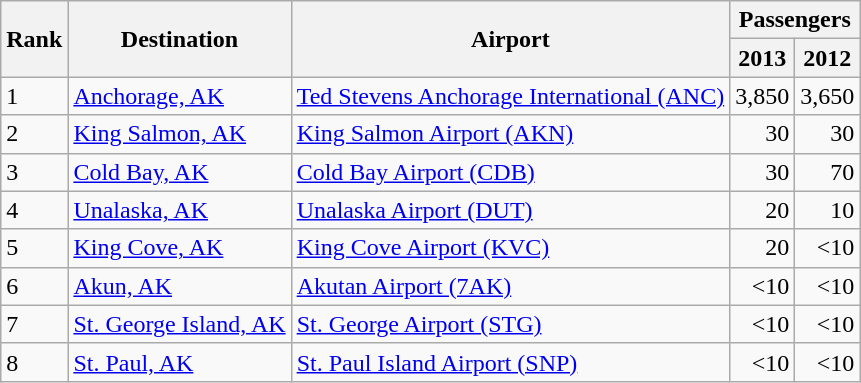<table class="wikitable">
<tr>
<th rowspan="2">Rank</th>
<th rowspan="2">Destination</th>
<th rowspan="2">Airport</th>
<th colspan="2">Passengers</th>
</tr>
<tr>
<th>2013</th>
<th>2012</th>
</tr>
<tr>
<td>1</td>
<td><a href='#'>Anchorage, AK</a></td>
<td><a href='#'>Ted Stevens Anchorage International (ANC)</a></td>
<td align="right">3,850</td>
<td align="right">3,650</td>
</tr>
<tr>
<td>2</td>
<td><a href='#'>King Salmon, AK</a></td>
<td><a href='#'>King Salmon Airport (AKN)</a></td>
<td align="right">30</td>
<td align="right">30</td>
</tr>
<tr>
<td>3</td>
<td><a href='#'>Cold Bay, AK</a></td>
<td><a href='#'>Cold Bay Airport (CDB)</a></td>
<td align="right">30</td>
<td align="right">70</td>
</tr>
<tr>
<td>4</td>
<td><a href='#'>Unalaska, AK</a></td>
<td><a href='#'>Unalaska Airport (DUT)</a></td>
<td align="right">20</td>
<td align="right">10</td>
</tr>
<tr>
<td>5</td>
<td><a href='#'>King Cove, AK</a></td>
<td><a href='#'>King Cove Airport (KVC)</a></td>
<td align="right">20</td>
<td align="right"><10</td>
</tr>
<tr>
<td>6</td>
<td><a href='#'>Akun, AK</a></td>
<td><a href='#'>Akutan Airport (7AK)</a></td>
<td align="right"><10</td>
<td align="right"><10</td>
</tr>
<tr>
<td>7</td>
<td><a href='#'>St. George Island, AK</a></td>
<td><a href='#'>St. George Airport (STG)</a></td>
<td align="right"><10</td>
<td align="right"><10</td>
</tr>
<tr>
<td>8</td>
<td><a href='#'>St. Paul, AK</a></td>
<td><a href='#'>St. Paul Island Airport (SNP)</a></td>
<td align="right"><10</td>
<td align="right"><10</td>
</tr>
</table>
